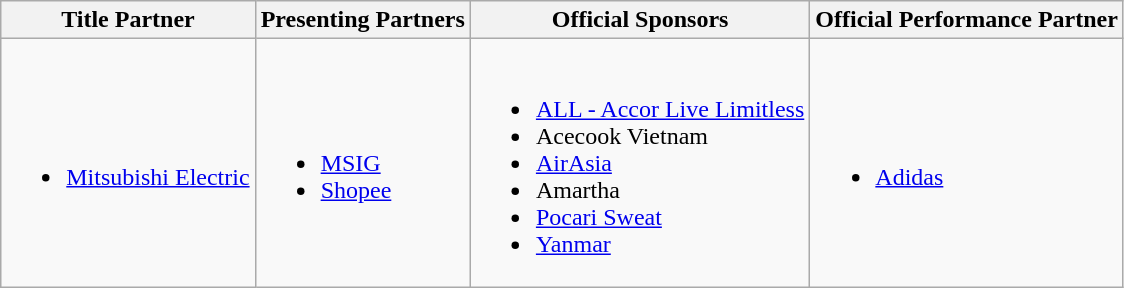<table class="wikitable">
<tr>
<th>Title Partner</th>
<th>Presenting Partners</th>
<th>Official Sponsors</th>
<th>Official Performance Partner</th>
</tr>
<tr>
<td><br><ul><li><a href='#'>Mitsubishi Electric</a></li></ul></td>
<td><br><ul><li><a href='#'>MSIG</a></li><li><a href='#'>Shopee</a></li></ul></td>
<td><br><ul><li><a href='#'>ALL - Accor Live Limitless</a></li><li>Acecook Vietnam</li><li><a href='#'>AirAsia</a></li><li>Amartha</li><li><a href='#'>Pocari Sweat</a></li><li><a href='#'>Yanmar</a></li></ul></td>
<td><br><ul><li><a href='#'>Adidas</a></li></ul></td>
</tr>
</table>
